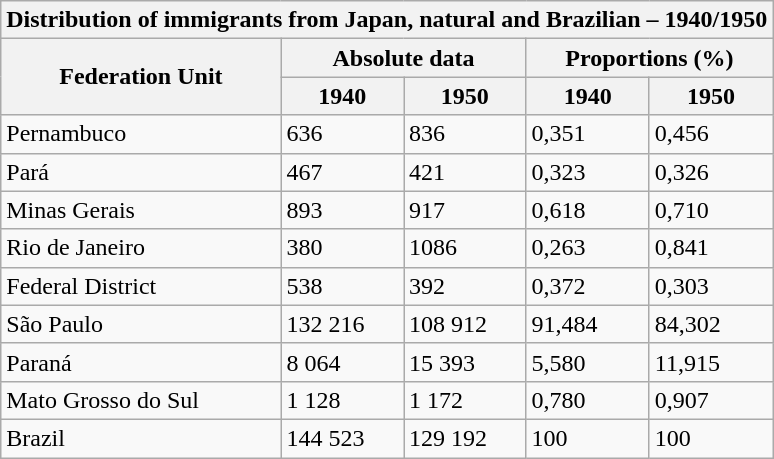<table class="wikitable">
<tr>
<th colspan="5">Distribution of immigrants from Japan, natural and Brazilian – 1940/1950</th>
</tr>
<tr>
<th rowspan="2"><strong>Federation Unit</strong></th>
<th colspan="2"><strong>Absolute data</strong></th>
<th colspan="2"><strong>Proportions (%)</strong></th>
</tr>
<tr>
<th>1940</th>
<th>1950</th>
<th>1940</th>
<th>1950</th>
</tr>
<tr>
<td>Pernambuco</td>
<td>636</td>
<td>836</td>
<td>0,351</td>
<td>0,456</td>
</tr>
<tr>
<td>Pará</td>
<td>467</td>
<td>421</td>
<td>0,323</td>
<td>0,326</td>
</tr>
<tr>
<td>Minas Gerais</td>
<td>893</td>
<td>917</td>
<td>0,618</td>
<td>0,710</td>
</tr>
<tr>
<td>Rio de Janeiro</td>
<td>380</td>
<td>1086</td>
<td>0,263</td>
<td>0,841</td>
</tr>
<tr>
<td>Federal District</td>
<td>538</td>
<td>392</td>
<td>0,372</td>
<td>0,303</td>
</tr>
<tr>
<td>São Paulo</td>
<td>132 216</td>
<td>108 912</td>
<td>91,484</td>
<td>84,302</td>
</tr>
<tr>
<td>Paraná</td>
<td>8 064</td>
<td>15 393</td>
<td>5,580</td>
<td>11,915</td>
</tr>
<tr>
<td>Mato Grosso do Sul</td>
<td>1 128</td>
<td>1 172</td>
<td>0,780</td>
<td>0,907</td>
</tr>
<tr>
<td>Brazil</td>
<td>144 523</td>
<td>129 192</td>
<td>100</td>
<td>100</td>
</tr>
</table>
